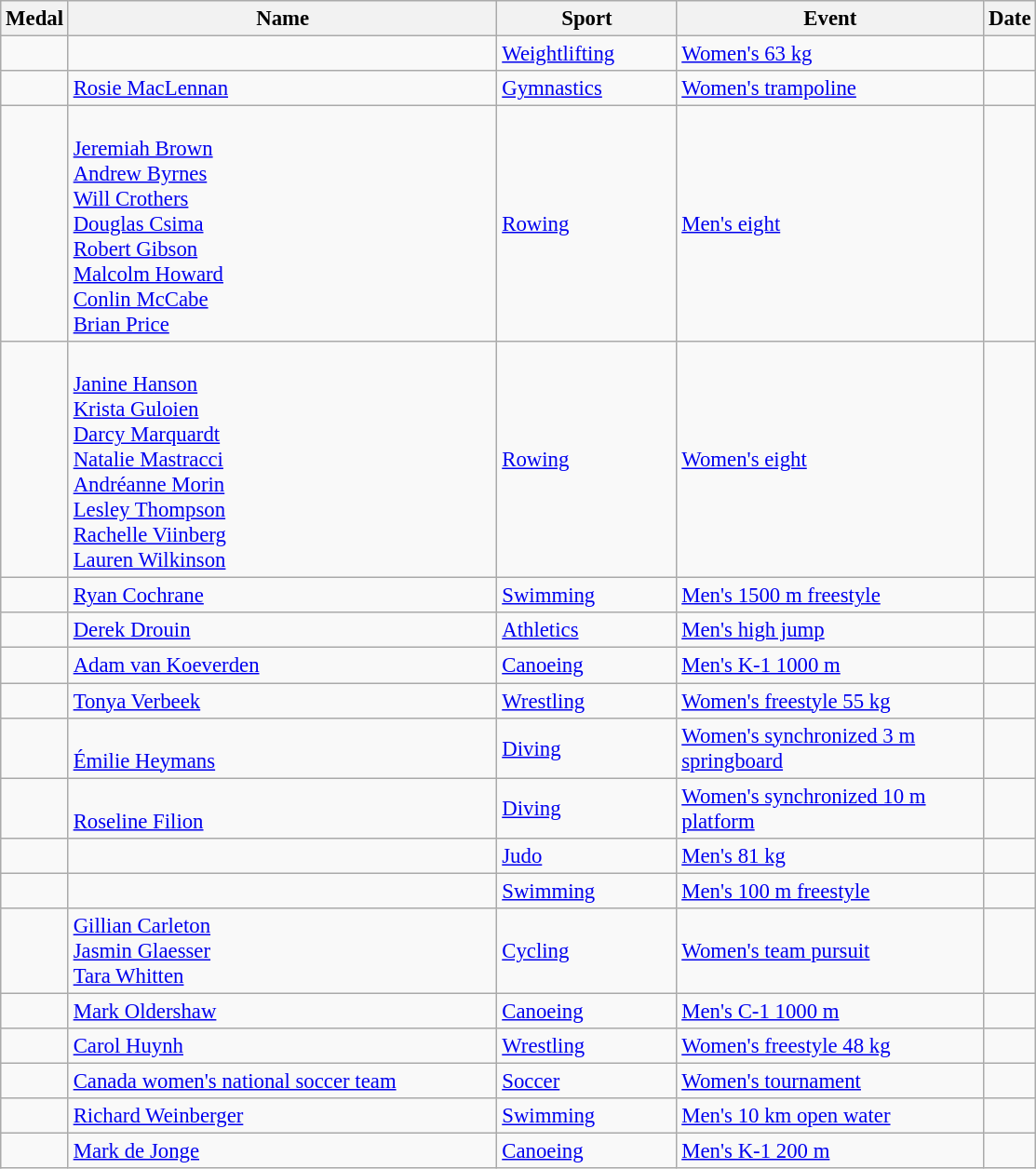<table class="wikitable sortable" style="font-size: 95%;">
<tr>
<th>Medal</th>
<th width=300px>Name</th>
<th style="width:8em">Sport</th>
<th style="width:14em">Event</th>
<th>Date</th>
</tr>
<tr>
<td></td>
<td></td>
<td><a href='#'>Weightlifting</a></td>
<td><a href='#'>Women's 63 kg</a></td>
<td></td>
</tr>
<tr>
<td></td>
<td><a href='#'>Rosie MacLennan</a></td>
<td><a href='#'>Gymnastics</a></td>
<td><a href='#'>Women's trampoline</a></td>
<td></td>
</tr>
<tr>
<td></td>
<td><br><a href='#'>Jeremiah Brown</a><br><a href='#'>Andrew Byrnes</a><br><a href='#'>Will Crothers</a><br><a href='#'>Douglas Csima</a><br><a href='#'>Robert Gibson</a><br><a href='#'>Malcolm Howard</a><br><a href='#'>Conlin McCabe</a><br><a href='#'>Brian Price</a></td>
<td><a href='#'>Rowing</a></td>
<td><a href='#'>Men's eight</a></td>
<td></td>
</tr>
<tr>
<td></td>
<td><br><a href='#'>Janine Hanson</a><br><a href='#'>Krista Guloien</a><br><a href='#'>Darcy Marquardt</a><br><a href='#'>Natalie Mastracci</a><br><a href='#'>Andréanne Morin</a><br><a href='#'>Lesley Thompson</a><br><a href='#'>Rachelle Viinberg</a><br><a href='#'>Lauren Wilkinson</a></td>
<td><a href='#'>Rowing</a></td>
<td><a href='#'>Women's eight</a></td>
<td></td>
</tr>
<tr>
<td></td>
<td><a href='#'>Ryan Cochrane</a></td>
<td><a href='#'>Swimming</a></td>
<td><a href='#'>Men's 1500 m freestyle</a></td>
<td></td>
</tr>
<tr>
<td></td>
<td><a href='#'>Derek Drouin</a></td>
<td><a href='#'>Athletics</a></td>
<td><a href='#'>Men's high jump</a></td>
<td></td>
</tr>
<tr>
<td></td>
<td><a href='#'>Adam van Koeverden</a></td>
<td><a href='#'>Canoeing</a></td>
<td><a href='#'>Men's K-1 1000 m</a></td>
<td></td>
</tr>
<tr>
<td></td>
<td><a href='#'>Tonya Verbeek</a></td>
<td><a href='#'>Wrestling</a></td>
<td><a href='#'>Women's freestyle 55 kg</a></td>
<td></td>
</tr>
<tr>
<td></td>
<td> <br> <a href='#'>Émilie Heymans</a></td>
<td><a href='#'>Diving</a></td>
<td><a href='#'>Women's synchronized 3 m springboard</a></td>
<td></td>
</tr>
<tr>
<td></td>
<td> <br> <a href='#'>Roseline Filion</a></td>
<td><a href='#'>Diving</a></td>
<td><a href='#'>Women's synchronized 10 m platform</a></td>
<td></td>
</tr>
<tr>
<td></td>
<td></td>
<td><a href='#'>Judo</a></td>
<td><a href='#'>Men's 81 kg</a></td>
<td></td>
</tr>
<tr>
<td></td>
<td></td>
<td><a href='#'>Swimming</a></td>
<td><a href='#'>Men's 100 m freestyle</a></td>
<td></td>
</tr>
<tr>
<td></td>
<td><a href='#'>Gillian Carleton</a><br><a href='#'>Jasmin Glaesser</a><br><a href='#'>Tara Whitten</a></td>
<td><a href='#'>Cycling</a></td>
<td><a href='#'>Women's team pursuit</a></td>
<td></td>
</tr>
<tr>
<td></td>
<td><a href='#'>Mark Oldershaw</a></td>
<td><a href='#'>Canoeing</a></td>
<td><a href='#'>Men's C-1 1000 m</a></td>
<td></td>
</tr>
<tr>
<td></td>
<td><a href='#'>Carol Huynh</a></td>
<td><a href='#'>Wrestling</a></td>
<td><a href='#'>Women's freestyle 48 kg</a></td>
<td></td>
</tr>
<tr>
<td></td>
<td><a href='#'>Canada women's national soccer team</a><br></td>
<td><a href='#'>Soccer</a></td>
<td><a href='#'>Women's tournament</a></td>
<td></td>
</tr>
<tr>
<td></td>
<td><a href='#'>Richard Weinberger</a></td>
<td><a href='#'>Swimming</a></td>
<td><a href='#'>Men's 10 km open water</a></td>
<td></td>
</tr>
<tr>
<td></td>
<td><a href='#'>Mark de Jonge</a></td>
<td><a href='#'>Canoeing</a></td>
<td><a href='#'>Men's K-1 200 m</a></td>
<td></td>
</tr>
</table>
